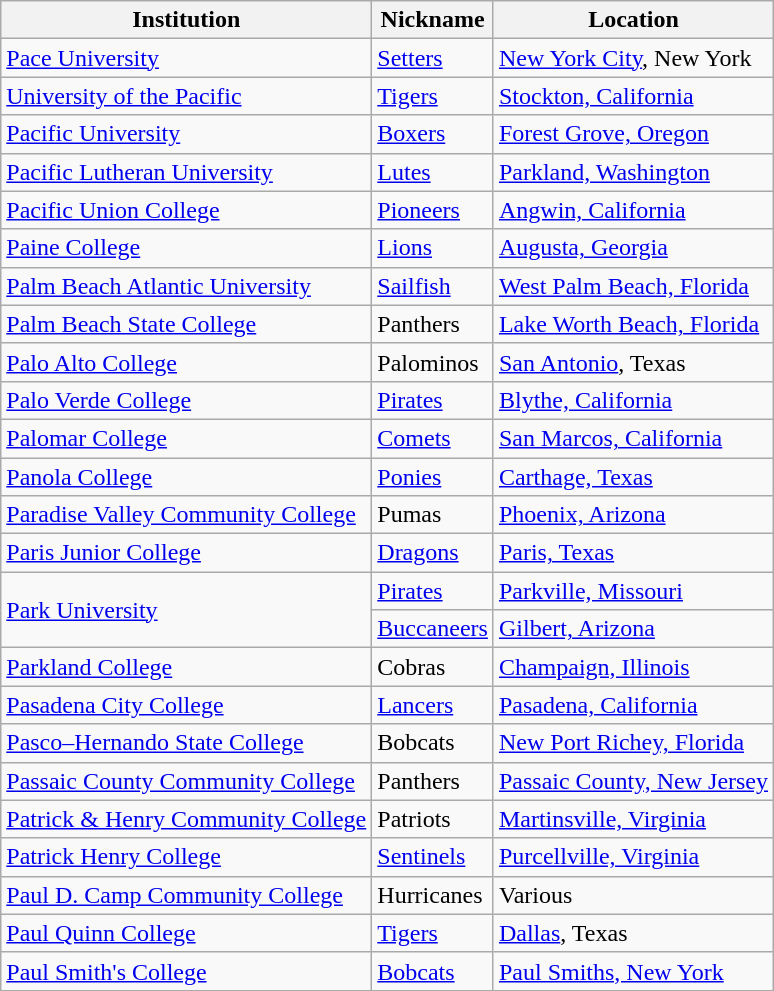<table class="wikitable">
<tr>
<th>Institution</th>
<th>Nickname</th>
<th>Location</th>
</tr>
<tr>
<td><a href='#'>Pace University</a></td>
<td><a href='#'>Setters</a></td>
<td><a href='#'>New York City</a>, New York</td>
</tr>
<tr>
<td><a href='#'>University of the Pacific</a></td>
<td><a href='#'>Tigers</a></td>
<td><a href='#'>Stockton, California</a></td>
</tr>
<tr>
<td><a href='#'>Pacific University</a></td>
<td><a href='#'>Boxers</a></td>
<td><a href='#'>Forest Grove, Oregon</a></td>
</tr>
<tr>
<td><a href='#'>Pacific Lutheran University</a></td>
<td><a href='#'>Lutes</a></td>
<td><a href='#'>Parkland, Washington</a></td>
</tr>
<tr>
<td><a href='#'>Pacific Union College</a></td>
<td><a href='#'>Pioneers</a></td>
<td><a href='#'>Angwin, California</a></td>
</tr>
<tr>
<td><a href='#'>Paine College</a></td>
<td><a href='#'>Lions</a></td>
<td><a href='#'>Augusta, Georgia</a></td>
</tr>
<tr>
<td><a href='#'>Palm Beach Atlantic University</a></td>
<td><a href='#'>Sailfish</a></td>
<td><a href='#'>West Palm Beach, Florida</a></td>
</tr>
<tr>
<td><a href='#'>Palm Beach State College</a></td>
<td>Panthers</td>
<td><a href='#'>Lake Worth Beach, Florida</a></td>
</tr>
<tr>
<td><a href='#'>Palo Alto College</a></td>
<td>Palominos</td>
<td><a href='#'>San Antonio</a>, Texas</td>
</tr>
<tr>
<td><a href='#'>Palo Verde College</a></td>
<td><a href='#'>Pirates</a></td>
<td><a href='#'>Blythe, California</a></td>
</tr>
<tr>
<td><a href='#'>Palomar College</a></td>
<td><a href='#'>Comets</a></td>
<td><a href='#'>San Marcos, California</a></td>
</tr>
<tr>
<td><a href='#'>Panola College</a></td>
<td><a href='#'>Ponies</a></td>
<td><a href='#'>Carthage, Texas</a></td>
</tr>
<tr>
<td><a href='#'>Paradise Valley Community College</a></td>
<td>Pumas</td>
<td><a href='#'>Phoenix, Arizona</a></td>
</tr>
<tr>
<td><a href='#'>Paris Junior College</a></td>
<td><a href='#'>Dragons</a></td>
<td><a href='#'>Paris, Texas</a></td>
</tr>
<tr>
<td rowspan="2"><a href='#'>Park University</a></td>
<td><a href='#'>Pirates</a></td>
<td><a href='#'>Parkville, Missouri</a></td>
</tr>
<tr>
<td><a href='#'>Buccaneers</a></td>
<td><a href='#'>Gilbert, Arizona</a></td>
</tr>
<tr>
<td><a href='#'>Parkland College</a></td>
<td>Cobras</td>
<td><a href='#'>Champaign, Illinois</a></td>
</tr>
<tr>
<td><a href='#'>Pasadena City College</a></td>
<td><a href='#'>Lancers</a></td>
<td><a href='#'>Pasadena, California</a></td>
</tr>
<tr>
<td><a href='#'>Pasco–Hernando State College</a></td>
<td>Bobcats</td>
<td><a href='#'>New Port Richey, Florida</a></td>
</tr>
<tr>
<td><a href='#'>Passaic County Community College</a></td>
<td>Panthers</td>
<td><a href='#'>Passaic County, New Jersey</a></td>
</tr>
<tr>
<td><a href='#'>Patrick & Henry Community College</a></td>
<td>Patriots</td>
<td><a href='#'>Martinsville, Virginia</a></td>
</tr>
<tr>
<td><a href='#'>Patrick Henry College</a></td>
<td><a href='#'>Sentinels</a></td>
<td><a href='#'>Purcellville, Virginia</a></td>
</tr>
<tr>
<td><a href='#'>Paul D. Camp Community College</a></td>
<td>Hurricanes</td>
<td>Various</td>
</tr>
<tr>
<td><a href='#'>Paul Quinn College</a></td>
<td><a href='#'>Tigers</a></td>
<td><a href='#'>Dallas</a>, Texas</td>
</tr>
<tr>
<td><a href='#'>Paul Smith's College</a></td>
<td><a href='#'>Bobcats</a></td>
<td><a href='#'>Paul Smiths, New York</a></td>
</tr>
</table>
